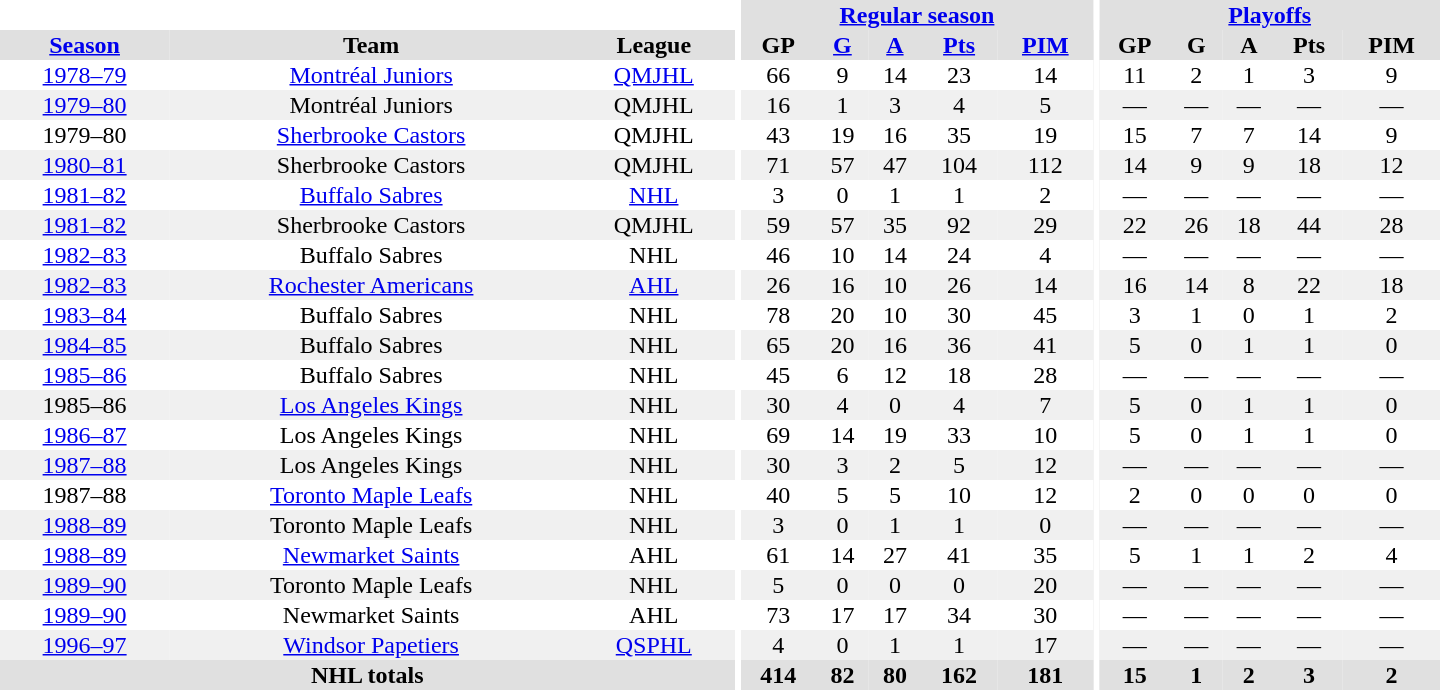<table border="0" cellpadding="1" cellspacing="0" style="text-align:center; width:60em">
<tr bgcolor="#e0e0e0">
<th colspan="3" bgcolor="#ffffff"></th>
<th rowspan="100" bgcolor="#ffffff"></th>
<th colspan="5"><a href='#'>Regular season</a></th>
<th rowspan="100" bgcolor="#ffffff"></th>
<th colspan="5"><a href='#'>Playoffs</a></th>
</tr>
<tr bgcolor="#e0e0e0">
<th><a href='#'>Season</a></th>
<th>Team</th>
<th>League</th>
<th>GP</th>
<th><a href='#'>G</a></th>
<th><a href='#'>A</a></th>
<th><a href='#'>Pts</a></th>
<th><a href='#'>PIM</a></th>
<th>GP</th>
<th>G</th>
<th>A</th>
<th>Pts</th>
<th>PIM</th>
</tr>
<tr>
<td><a href='#'>1978–79</a></td>
<td><a href='#'>Montréal Juniors</a></td>
<td><a href='#'>QMJHL</a></td>
<td>66</td>
<td>9</td>
<td>14</td>
<td>23</td>
<td>14</td>
<td>11</td>
<td>2</td>
<td>1</td>
<td>3</td>
<td>9</td>
</tr>
<tr bgcolor="#f0f0f0">
<td><a href='#'>1979–80</a></td>
<td>Montréal Juniors</td>
<td>QMJHL</td>
<td>16</td>
<td>1</td>
<td>3</td>
<td>4</td>
<td>5</td>
<td>—</td>
<td>—</td>
<td>—</td>
<td>—</td>
<td>—</td>
</tr>
<tr>
<td>1979–80</td>
<td><a href='#'>Sherbrooke Castors</a></td>
<td>QMJHL</td>
<td>43</td>
<td>19</td>
<td>16</td>
<td>35</td>
<td>19</td>
<td>15</td>
<td>7</td>
<td>7</td>
<td>14</td>
<td>9</td>
</tr>
<tr bgcolor="#f0f0f0">
<td><a href='#'>1980–81</a></td>
<td>Sherbrooke Castors</td>
<td>QMJHL</td>
<td>71</td>
<td>57</td>
<td>47</td>
<td>104</td>
<td>112</td>
<td>14</td>
<td>9</td>
<td>9</td>
<td>18</td>
<td>12</td>
</tr>
<tr>
<td><a href='#'>1981–82</a></td>
<td><a href='#'>Buffalo Sabres</a></td>
<td><a href='#'>NHL</a></td>
<td>3</td>
<td>0</td>
<td>1</td>
<td>1</td>
<td>2</td>
<td>—</td>
<td>—</td>
<td>—</td>
<td>—</td>
<td>—</td>
</tr>
<tr bgcolor="#f0f0f0">
<td><a href='#'>1981–82</a></td>
<td>Sherbrooke Castors</td>
<td>QMJHL</td>
<td>59</td>
<td>57</td>
<td>35</td>
<td>92</td>
<td>29</td>
<td>22</td>
<td>26</td>
<td>18</td>
<td>44</td>
<td>28</td>
</tr>
<tr>
<td><a href='#'>1982–83</a></td>
<td>Buffalo Sabres</td>
<td>NHL</td>
<td>46</td>
<td>10</td>
<td>14</td>
<td>24</td>
<td>4</td>
<td>—</td>
<td>—</td>
<td>—</td>
<td>—</td>
<td>—</td>
</tr>
<tr bgcolor="#f0f0f0">
<td><a href='#'>1982–83</a></td>
<td><a href='#'>Rochester Americans</a></td>
<td><a href='#'>AHL</a></td>
<td>26</td>
<td>16</td>
<td>10</td>
<td>26</td>
<td>14</td>
<td>16</td>
<td>14</td>
<td>8</td>
<td>22</td>
<td>18</td>
</tr>
<tr>
<td><a href='#'>1983–84</a></td>
<td>Buffalo Sabres</td>
<td>NHL</td>
<td>78</td>
<td>20</td>
<td>10</td>
<td>30</td>
<td>45</td>
<td>3</td>
<td>1</td>
<td>0</td>
<td>1</td>
<td>2</td>
</tr>
<tr bgcolor="#f0f0f0">
<td><a href='#'>1984–85</a></td>
<td>Buffalo Sabres</td>
<td>NHL</td>
<td>65</td>
<td>20</td>
<td>16</td>
<td>36</td>
<td>41</td>
<td>5</td>
<td>0</td>
<td>1</td>
<td>1</td>
<td>0</td>
</tr>
<tr>
<td><a href='#'>1985–86</a></td>
<td>Buffalo Sabres</td>
<td>NHL</td>
<td>45</td>
<td>6</td>
<td>12</td>
<td>18</td>
<td>28</td>
<td>—</td>
<td>—</td>
<td>—</td>
<td>—</td>
<td>—</td>
</tr>
<tr bgcolor="#f0f0f0">
<td>1985–86</td>
<td><a href='#'>Los Angeles Kings</a></td>
<td>NHL</td>
<td>30</td>
<td>4</td>
<td>0</td>
<td>4</td>
<td>7</td>
<td>5</td>
<td>0</td>
<td>1</td>
<td>1</td>
<td>0</td>
</tr>
<tr>
<td><a href='#'>1986–87</a></td>
<td>Los Angeles Kings</td>
<td>NHL</td>
<td>69</td>
<td>14</td>
<td>19</td>
<td>33</td>
<td>10</td>
<td>5</td>
<td>0</td>
<td>1</td>
<td>1</td>
<td>0</td>
</tr>
<tr bgcolor="#f0f0f0">
<td><a href='#'>1987–88</a></td>
<td>Los Angeles Kings</td>
<td>NHL</td>
<td>30</td>
<td>3</td>
<td>2</td>
<td>5</td>
<td>12</td>
<td>—</td>
<td>—</td>
<td>—</td>
<td>—</td>
<td>—</td>
</tr>
<tr>
<td>1987–88</td>
<td><a href='#'>Toronto Maple Leafs</a></td>
<td>NHL</td>
<td>40</td>
<td>5</td>
<td>5</td>
<td>10</td>
<td>12</td>
<td>2</td>
<td>0</td>
<td>0</td>
<td>0</td>
<td>0</td>
</tr>
<tr bgcolor="#f0f0f0">
<td><a href='#'>1988–89</a></td>
<td>Toronto Maple Leafs</td>
<td>NHL</td>
<td>3</td>
<td>0</td>
<td>1</td>
<td>1</td>
<td>0</td>
<td>—</td>
<td>—</td>
<td>—</td>
<td>—</td>
<td>—</td>
</tr>
<tr>
<td><a href='#'>1988–89</a></td>
<td><a href='#'>Newmarket Saints</a></td>
<td>AHL</td>
<td>61</td>
<td>14</td>
<td>27</td>
<td>41</td>
<td>35</td>
<td>5</td>
<td>1</td>
<td>1</td>
<td>2</td>
<td>4</td>
</tr>
<tr bgcolor="#f0f0f0">
<td><a href='#'>1989–90</a></td>
<td>Toronto Maple Leafs</td>
<td>NHL</td>
<td>5</td>
<td>0</td>
<td>0</td>
<td>0</td>
<td>20</td>
<td>—</td>
<td>—</td>
<td>—</td>
<td>—</td>
<td>—</td>
</tr>
<tr>
<td><a href='#'>1989–90</a></td>
<td>Newmarket Saints</td>
<td>AHL</td>
<td>73</td>
<td>17</td>
<td>17</td>
<td>34</td>
<td>30</td>
<td>—</td>
<td>—</td>
<td>—</td>
<td>—</td>
<td>—</td>
</tr>
<tr bgcolor="#f0f0f0">
<td><a href='#'>1996–97</a></td>
<td><a href='#'>Windsor Papetiers</a></td>
<td><a href='#'>QSPHL</a></td>
<td>4</td>
<td>0</td>
<td>1</td>
<td>1</td>
<td>17</td>
<td>—</td>
<td>—</td>
<td>—</td>
<td>—</td>
<td>—</td>
</tr>
<tr bgcolor="#e0e0e0">
<th colspan="3">NHL totals</th>
<th>414</th>
<th>82</th>
<th>80</th>
<th>162</th>
<th>181</th>
<th>15</th>
<th>1</th>
<th>2</th>
<th>3</th>
<th>2</th>
</tr>
</table>
